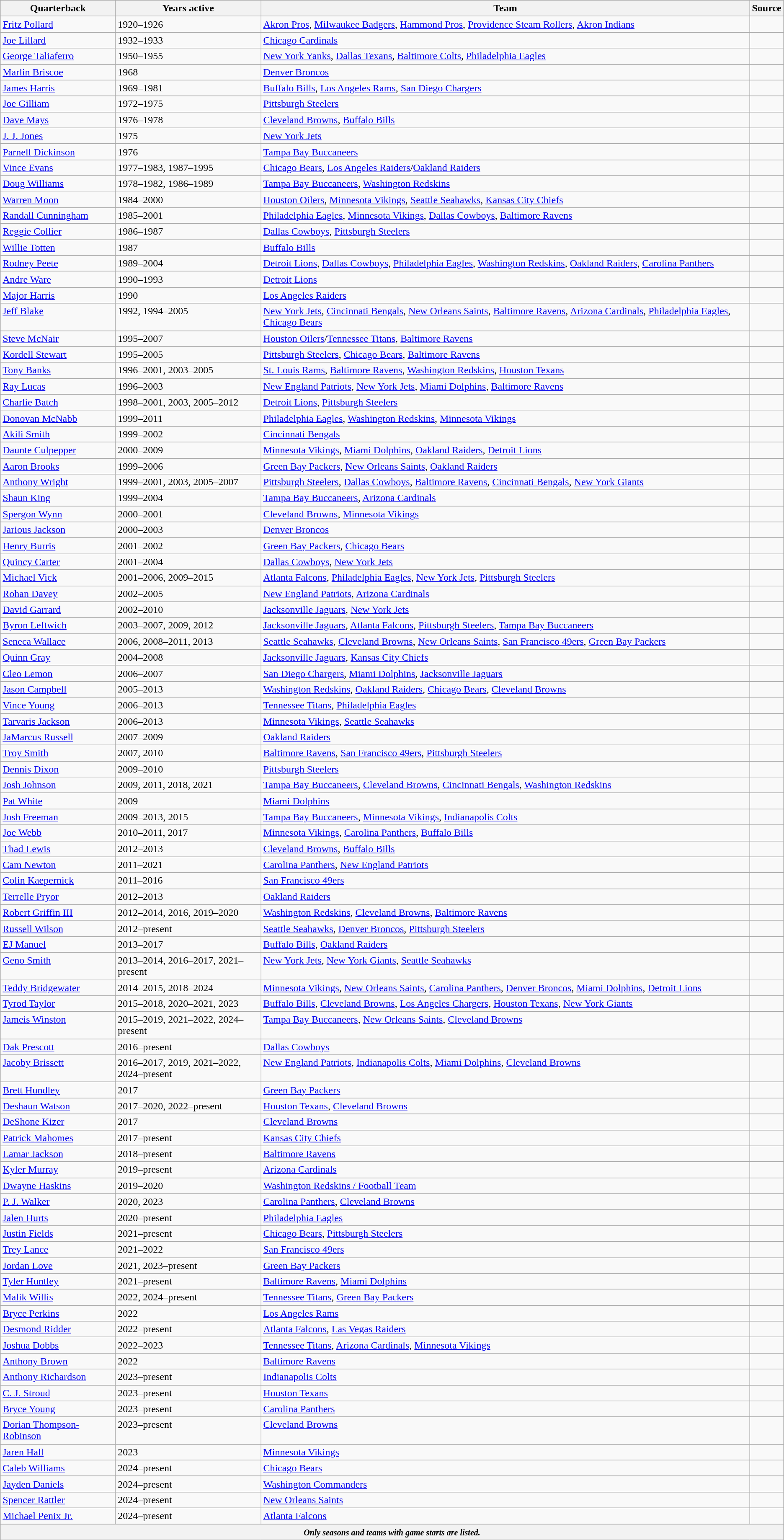<table class="wikitable sortable">
<tr>
<th style="width:11em;">Quarterback</th>
<th style="width:14em;">Years active</th>
<th>Team</th>
<th class="unsortable">Source</th>
</tr>
<tr style="vertical-align:top;">
<td><a href='#'>Fritz Pollard</a></td>
<td>1920–1926</td>
<td><a href='#'>Akron Pros</a>, <a href='#'>Milwaukee Badgers</a>, <a href='#'>Hammond Pros</a>, <a href='#'>Providence Steam Rollers</a>, <a href='#'>Akron Indians</a></td>
<td></td>
</tr>
<tr style="vertical-align:top;">
<td><a href='#'>Joe Lillard</a></td>
<td>1932–1933</td>
<td><a href='#'>Chicago Cardinals</a></td>
<td></td>
</tr>
<tr style="vertical-align:top;">
<td><a href='#'>George Taliaferro</a></td>
<td>1950–1955</td>
<td><a href='#'>New York Yanks</a>, <a href='#'>Dallas Texans</a>, <a href='#'>Baltimore Colts</a>, <a href='#'>Philadelphia Eagles</a></td>
<td></td>
</tr>
<tr style="vertical-align:top;">
<td><a href='#'>Marlin Briscoe</a></td>
<td>1968</td>
<td><a href='#'>Denver Broncos</a></td>
<td></td>
</tr>
<tr style="vertical-align:top;">
<td><a href='#'>James Harris</a></td>
<td>1969–1981</td>
<td><a href='#'>Buffalo Bills</a>, <a href='#'>Los Angeles Rams</a>, <a href='#'>San Diego Chargers</a></td>
<td></td>
</tr>
<tr style="vertical-align:top;">
<td><a href='#'>Joe Gilliam</a></td>
<td>1972–1975</td>
<td><a href='#'>Pittsburgh Steelers</a></td>
<td></td>
</tr>
<tr style="vertical-align:top;">
<td><a href='#'>Dave Mays</a></td>
<td>1976–1978</td>
<td><a href='#'>Cleveland Browns</a>, <a href='#'>Buffalo Bills</a></td>
<td></td>
</tr>
<tr style="vertical-align:top;">
<td><a href='#'>J. J. Jones</a></td>
<td>1975</td>
<td><a href='#'>New York Jets</a></td>
<td></td>
</tr>
<tr style="vertical-align:top;">
<td><a href='#'>Parnell Dickinson</a></td>
<td>1976</td>
<td><a href='#'>Tampa Bay Buccaneers</a></td>
<td></td>
</tr>
<tr style="vertical-align:top;">
<td><a href='#'>Vince Evans</a></td>
<td>1977–1983, 1987–1995</td>
<td><a href='#'>Chicago Bears</a>, <a href='#'>Los Angeles Raiders</a>/<a href='#'>Oakland Raiders</a></td>
<td></td>
</tr>
<tr style="vertical-align:top;">
<td><a href='#'>Doug Williams</a></td>
<td>1978–1982, 1986–1989</td>
<td><a href='#'>Tampa Bay Buccaneers</a>, <a href='#'>Washington Redskins</a></td>
<td></td>
</tr>
<tr style="vertical-align:top;">
<td><a href='#'>Warren Moon</a></td>
<td>1984–2000</td>
<td><a href='#'>Houston Oilers</a>, <a href='#'>Minnesota Vikings</a>, <a href='#'>Seattle Seahawks</a>, <a href='#'>Kansas City Chiefs</a></td>
<td></td>
</tr>
<tr style="vertical-align:top;">
<td><a href='#'>Randall Cunningham</a></td>
<td>1985–2001</td>
<td><a href='#'>Philadelphia Eagles</a>, <a href='#'>Minnesota Vikings</a>, <a href='#'>Dallas Cowboys</a>, <a href='#'>Baltimore Ravens</a></td>
<td></td>
</tr>
<tr style="vertical-align:top;">
<td><a href='#'>Reggie Collier</a></td>
<td>1986–1987</td>
<td><a href='#'>Dallas Cowboys</a>, <a href='#'>Pittsburgh Steelers</a></td>
<td></td>
</tr>
<tr style="vertical-align:top;">
<td><a href='#'>Willie Totten</a></td>
<td>1987</td>
<td><a href='#'>Buffalo Bills</a></td>
<td></td>
</tr>
<tr style="vertical-align:top;">
<td><a href='#'>Rodney Peete</a></td>
<td>1989–2004</td>
<td><a href='#'>Detroit Lions</a>, <a href='#'>Dallas Cowboys</a>, <a href='#'>Philadelphia Eagles</a>, <a href='#'>Washington Redskins</a>, <a href='#'>Oakland Raiders</a>, <a href='#'>Carolina Panthers</a></td>
<td></td>
</tr>
<tr style="vertical-align:top;">
<td><a href='#'>Andre Ware</a></td>
<td>1990–1993</td>
<td><a href='#'>Detroit Lions</a></td>
<td></td>
</tr>
<tr style="vertical-align:top;">
<td><a href='#'>Major Harris</a></td>
<td>1990</td>
<td><a href='#'>Los Angeles Raiders</a></td>
<td></td>
</tr>
<tr style="vertical-align:top;">
<td><a href='#'>Jeff Blake</a></td>
<td>1992, 1994–2005</td>
<td><a href='#'>New York Jets</a>, <a href='#'>Cincinnati Bengals</a>, <a href='#'>New Orleans Saints</a>, <a href='#'>Baltimore Ravens</a>, <a href='#'>Arizona Cardinals</a>, <a href='#'>Philadelphia Eagles</a>, <a href='#'>Chicago Bears</a></td>
<td></td>
</tr>
<tr style="vertical-align:top;">
<td><a href='#'>Steve McNair</a></td>
<td>1995–2007</td>
<td><a href='#'>Houston Oilers</a>/<a href='#'>Tennessee Titans</a>, <a href='#'>Baltimore Ravens</a></td>
<td></td>
</tr>
<tr style="vertical-align:top;">
<td><a href='#'>Kordell Stewart</a></td>
<td>1995–2005</td>
<td><a href='#'>Pittsburgh Steelers</a>, <a href='#'>Chicago Bears</a>, <a href='#'>Baltimore Ravens</a></td>
<td></td>
</tr>
<tr style="vertical-align:top;">
<td><a href='#'>Tony Banks</a></td>
<td>1996–2001, 2003–2005</td>
<td><a href='#'>St. Louis Rams</a>, <a href='#'>Baltimore Ravens</a>, <a href='#'>Washington Redskins</a>, <a href='#'>Houston Texans</a></td>
<td></td>
</tr>
<tr style="vertical-align:top;">
<td><a href='#'>Ray Lucas</a></td>
<td>1996–2003</td>
<td><a href='#'>New England Patriots</a>, <a href='#'>New York Jets</a>, <a href='#'>Miami Dolphins</a>, <a href='#'>Baltimore Ravens</a></td>
<td></td>
</tr>
<tr style="vertical-align:top;">
<td><a href='#'>Charlie Batch</a></td>
<td>1998–2001, 2003, 2005–2012</td>
<td><a href='#'>Detroit Lions</a>, <a href='#'>Pittsburgh Steelers</a></td>
<td></td>
</tr>
<tr style="vertical-align:top;">
<td><a href='#'>Donovan McNabb</a></td>
<td>1999–2011</td>
<td><a href='#'>Philadelphia Eagles</a>, <a href='#'>Washington Redskins</a>, <a href='#'>Minnesota Vikings</a></td>
<td></td>
</tr>
<tr style="vertical-align:top;">
<td><a href='#'>Akili Smith</a></td>
<td>1999–2002</td>
<td><a href='#'>Cincinnati Bengals</a></td>
<td></td>
</tr>
<tr style="vertical-align:top;">
<td><a href='#'>Daunte Culpepper</a></td>
<td>2000–2009</td>
<td><a href='#'>Minnesota Vikings</a>, <a href='#'>Miami Dolphins</a>, <a href='#'>Oakland Raiders</a>, <a href='#'>Detroit Lions</a></td>
<td></td>
</tr>
<tr style="vertical-align:top;">
<td><a href='#'>Aaron Brooks</a></td>
<td>1999–2006</td>
<td><a href='#'>Green Bay Packers</a>, <a href='#'>New Orleans Saints</a>, <a href='#'>Oakland Raiders</a></td>
<td></td>
</tr>
<tr style="vertical-align:top;">
<td><a href='#'>Anthony Wright</a></td>
<td>1999–2001, 2003, 2005–2007</td>
<td><a href='#'>Pittsburgh Steelers</a>, <a href='#'>Dallas Cowboys</a>, <a href='#'>Baltimore Ravens</a>, <a href='#'>Cincinnati Bengals</a>, <a href='#'>New York Giants</a></td>
<td></td>
</tr>
<tr style="vertical-align:top;">
<td><a href='#'>Shaun King</a></td>
<td>1999–2004</td>
<td><a href='#'>Tampa Bay Buccaneers</a>, <a href='#'>Arizona Cardinals</a></td>
</tr>
<tr style="vertical-align:top;">
<td><a href='#'>Spergon Wynn</a></td>
<td>2000–2001</td>
<td><a href='#'>Cleveland Browns</a>, <a href='#'>Minnesota Vikings</a></td>
<td></td>
</tr>
<tr style="vertical-align:top;">
<td><a href='#'>Jarious Jackson</a></td>
<td>2000–2003</td>
<td><a href='#'>Denver Broncos</a></td>
<td></td>
</tr>
<tr style="vertical-align:top;">
<td><a href='#'>Henry Burris</a></td>
<td>2001–2002</td>
<td><a href='#'>Green Bay Packers</a>, <a href='#'>Chicago Bears</a></td>
<td></td>
</tr>
<tr style="vertical-align:top;">
<td><a href='#'>Quincy Carter</a></td>
<td>2001–2004</td>
<td><a href='#'>Dallas Cowboys</a>, <a href='#'>New York Jets</a></td>
<td></td>
</tr>
<tr style="vertical-align:top;">
<td><a href='#'>Michael Vick</a></td>
<td>2001–2006, 2009–2015</td>
<td><a href='#'>Atlanta Falcons</a>, <a href='#'>Philadelphia Eagles</a>, <a href='#'>New York Jets</a>, <a href='#'>Pittsburgh Steelers</a></td>
<td></td>
</tr>
<tr style="vertical-align:top;">
<td><a href='#'>Rohan Davey</a></td>
<td>2002–2005</td>
<td><a href='#'>New England Patriots</a>, <a href='#'>Arizona Cardinals</a></td>
<td></td>
</tr>
<tr style="vertical-align:top;">
<td><a href='#'>David Garrard</a></td>
<td>2002–2010</td>
<td><a href='#'>Jacksonville Jaguars</a>, <a href='#'>New York Jets</a></td>
<td></td>
</tr>
<tr style="vertical-align:top;">
<td><a href='#'>Byron Leftwich</a></td>
<td>2003–2007, 2009, 2012</td>
<td><a href='#'>Jacksonville Jaguars</a>, <a href='#'>Atlanta Falcons</a>, <a href='#'>Pittsburgh Steelers</a>, <a href='#'>Tampa Bay Buccaneers</a></td>
<td></td>
</tr>
<tr style="vertical-align:top;">
<td><a href='#'>Seneca Wallace</a></td>
<td>2006, 2008–2011, 2013</td>
<td><a href='#'>Seattle Seahawks</a>, <a href='#'>Cleveland Browns</a>, <a href='#'>New Orleans Saints</a>, <a href='#'>San Francisco 49ers</a>, <a href='#'>Green Bay Packers</a></td>
<td></td>
</tr>
<tr style="vertical-align:top;">
<td><a href='#'>Quinn Gray</a></td>
<td>2004–2008</td>
<td><a href='#'>Jacksonville Jaguars</a>, <a href='#'>Kansas City Chiefs</a></td>
<td></td>
</tr>
<tr style="vertical-align:top;">
<td><a href='#'>Cleo Lemon</a></td>
<td>2006–2007</td>
<td><a href='#'>San Diego Chargers</a>, <a href='#'>Miami Dolphins</a>, <a href='#'>Jacksonville Jaguars</a></td>
<td></td>
</tr>
<tr style="vertical-align:top;">
<td><a href='#'>Jason Campbell</a></td>
<td>2005–2013</td>
<td><a href='#'>Washington Redskins</a>, <a href='#'>Oakland Raiders</a>, <a href='#'>Chicago Bears</a>, <a href='#'>Cleveland Browns</a></td>
<td></td>
</tr>
<tr style="vertical-align:top;">
<td><a href='#'>Vince Young</a></td>
<td>2006–2013</td>
<td><a href='#'>Tennessee Titans</a>, <a href='#'>Philadelphia Eagles</a></td>
<td></td>
</tr>
<tr style="vertical-align:top;">
<td><a href='#'>Tarvaris Jackson</a></td>
<td>2006–2013</td>
<td><a href='#'>Minnesota Vikings</a>, <a href='#'>Seattle Seahawks</a></td>
<td></td>
</tr>
<tr style="vertical-align:top;">
<td><a href='#'>JaMarcus Russell</a></td>
<td>2007–2009</td>
<td><a href='#'>Oakland Raiders</a></td>
<td></td>
</tr>
<tr style="vertical-align:top;">
<td><a href='#'>Troy Smith</a></td>
<td>2007, 2010</td>
<td><a href='#'>Baltimore Ravens</a>, <a href='#'>San Francisco 49ers</a>, <a href='#'>Pittsburgh Steelers</a></td>
<td></td>
</tr>
<tr style="vertical-align:top;">
<td><a href='#'>Dennis Dixon</a></td>
<td>2009–2010</td>
<td><a href='#'>Pittsburgh Steelers</a></td>
<td></td>
</tr>
<tr style="vertical-align:top;">
<td><a href='#'>Josh Johnson</a></td>
<td>2009, 2011, 2018, 2021</td>
<td><a href='#'>Tampa Bay Buccaneers</a>, <a href='#'>Cleveland Browns</a>, <a href='#'>Cincinnati Bengals</a>, <a href='#'>Washington Redskins</a></td>
<td></td>
</tr>
<tr style="vertical-align:top;">
<td><a href='#'>Pat White</a></td>
<td>2009</td>
<td><a href='#'>Miami Dolphins</a></td>
<td></td>
</tr>
<tr style="vertical-align:top;">
<td><a href='#'>Josh Freeman</a></td>
<td>2009–2013, 2015</td>
<td><a href='#'>Tampa Bay Buccaneers</a>, <a href='#'>Minnesota Vikings</a>, <a href='#'>Indianapolis Colts</a></td>
<td></td>
</tr>
<tr style="vertical-align:top;">
<td><a href='#'>Joe Webb</a></td>
<td>2010–2011, 2017</td>
<td><a href='#'>Minnesota Vikings</a>, <a href='#'>Carolina Panthers</a>, <a href='#'>Buffalo Bills</a></td>
<td></td>
</tr>
<tr style="vertical-align:top;">
<td><a href='#'>Thad Lewis</a></td>
<td>2012–2013</td>
<td><a href='#'>Cleveland Browns</a>, <a href='#'>Buffalo Bills</a></td>
<td></td>
</tr>
<tr style="vertical-align:top;">
<td><a href='#'>Cam Newton</a></td>
<td>2011–2021</td>
<td><a href='#'>Carolina Panthers</a>, <a href='#'>New England Patriots</a></td>
<td></td>
</tr>
<tr style="vertical-align:top;">
<td><a href='#'>Colin Kaepernick</a></td>
<td>2011–2016</td>
<td><a href='#'>San Francisco 49ers</a></td>
<td></td>
</tr>
<tr style="vertical-align:top;">
<td><a href='#'>Terrelle Pryor</a></td>
<td>2012–2013</td>
<td><a href='#'>Oakland Raiders</a></td>
<td></td>
</tr>
<tr style="vertical-align:top;">
<td><a href='#'>Robert Griffin III</a></td>
<td>2012–2014, 2016, 2019–2020</td>
<td><a href='#'>Washington Redskins</a>, <a href='#'>Cleveland Browns</a>, <a href='#'>Baltimore Ravens</a></td>
<td></td>
</tr>
<tr style="vertical-align:top;">
<td><a href='#'>Russell Wilson</a></td>
<td>2012–present</td>
<td><a href='#'>Seattle Seahawks</a>, <a href='#'>Denver Broncos</a>, <a href='#'>Pittsburgh Steelers</a></td>
<td></td>
</tr>
<tr style="vertical-align:top;">
<td><a href='#'>EJ Manuel</a></td>
<td>2013–2017</td>
<td><a href='#'>Buffalo Bills</a>, <a href='#'>Oakland Raiders</a></td>
<td></td>
</tr>
<tr style="vertical-align:top;">
<td><a href='#'>Geno Smith</a></td>
<td>2013–2014, 2016–2017, 2021–present</td>
<td><a href='#'>New York Jets</a>, <a href='#'>New York Giants</a>, <a href='#'>Seattle Seahawks</a></td>
<td></td>
</tr>
<tr style="vertical-align:top;">
<td><a href='#'>Teddy Bridgewater</a></td>
<td>2014–2015, 2018–2024</td>
<td><a href='#'>Minnesota Vikings</a>, <a href='#'>New Orleans Saints</a>, <a href='#'>Carolina Panthers</a>, <a href='#'>Denver Broncos</a>, <a href='#'>Miami Dolphins</a>, <a href='#'>Detroit Lions</a></td>
<td></td>
</tr>
<tr style="vertical-align:top;">
<td><a href='#'>Tyrod Taylor</a></td>
<td>2015–2018, 2020–2021, 2023</td>
<td><a href='#'>Buffalo Bills</a>, <a href='#'>Cleveland Browns</a>, <a href='#'>Los Angeles Chargers</a>, <a href='#'>Houston Texans</a>, <a href='#'>New York Giants</a></td>
<td></td>
</tr>
<tr style="vertical-align:top;">
<td><a href='#'>Jameis Winston</a></td>
<td>2015–2019, 2021–2022, 2024–present</td>
<td><a href='#'>Tampa Bay Buccaneers</a>, <a href='#'>New Orleans Saints</a>, <a href='#'>Cleveland Browns</a></td>
<td></td>
</tr>
<tr style="vertical-align:top;">
<td><a href='#'>Dak Prescott</a></td>
<td>2016–present</td>
<td><a href='#'>Dallas Cowboys</a></td>
<td></td>
</tr>
<tr style="vertical-align:top;">
<td><a href='#'>Jacoby Brissett</a></td>
<td>2016–2017, 2019, 2021–2022, 2024–present</td>
<td><a href='#'>New England Patriots</a>, <a href='#'>Indianapolis Colts</a>, <a href='#'>Miami Dolphins</a>, <a href='#'>Cleveland Browns</a></td>
<td></td>
</tr>
<tr style="vertical-align:top;">
<td><a href='#'>Brett Hundley</a></td>
<td>2017</td>
<td><a href='#'>Green Bay Packers</a></td>
<td></td>
</tr>
<tr style="vertical-align:top;">
<td><a href='#'>Deshaun Watson</a></td>
<td>2017–2020, 2022–present</td>
<td><a href='#'>Houston Texans</a>, <a href='#'>Cleveland Browns</a></td>
<td></td>
</tr>
<tr style="vertical-align:top;">
<td><a href='#'>DeShone Kizer</a></td>
<td>2017</td>
<td><a href='#'>Cleveland Browns</a></td>
<td></td>
</tr>
<tr style="vertical-align:top;">
<td><a href='#'>Patrick Mahomes</a></td>
<td>2017–present</td>
<td><a href='#'>Kansas City Chiefs</a></td>
<td></td>
</tr>
<tr style="vertical-align:top;">
<td><a href='#'>Lamar Jackson</a></td>
<td>2018–present</td>
<td><a href='#'>Baltimore Ravens</a></td>
<td></td>
</tr>
<tr style="vertical-align:top;">
<td><a href='#'>Kyler Murray</a></td>
<td>2019–present</td>
<td><a href='#'>Arizona Cardinals</a></td>
<td></td>
</tr>
<tr style="vertical-align:top;">
<td><a href='#'>Dwayne Haskins</a></td>
<td>2019–2020</td>
<td><a href='#'>Washington Redskins / Football Team</a></td>
<td></td>
</tr>
<tr style="vertical-align:top;">
<td><a href='#'>P. J. Walker</a></td>
<td>2020, 2023</td>
<td><a href='#'>Carolina Panthers</a>, <a href='#'>Cleveland Browns</a></td>
<td></td>
</tr>
<tr style="vertical-align:top;">
<td><a href='#'>Jalen Hurts</a></td>
<td>2020–present</td>
<td><a href='#'>Philadelphia Eagles</a></td>
<td></td>
</tr>
<tr style="vertical-align:top;">
<td><a href='#'>Justin Fields</a></td>
<td>2021–present</td>
<td><a href='#'>Chicago Bears</a>, <a href='#'>Pittsburgh Steelers</a></td>
<td></td>
</tr>
<tr style="vertical-align:top;">
<td><a href='#'>Trey Lance</a></td>
<td>2021–2022</td>
<td><a href='#'>San Francisco 49ers</a></td>
<td></td>
</tr>
<tr style="vertical-align:top;">
<td><a href='#'>Jordan Love</a></td>
<td>2021, 2023–present</td>
<td><a href='#'>Green Bay Packers</a></td>
<td></td>
</tr>
<tr style="vertical-align:top;">
<td><a href='#'>Tyler Huntley</a></td>
<td>2021–present</td>
<td><a href='#'>Baltimore Ravens</a>, <a href='#'>Miami Dolphins</a></td>
<td></td>
</tr>
<tr style="vertical-align:top;">
<td><a href='#'>Malik Willis</a></td>
<td>2022, 2024–present</td>
<td><a href='#'>Tennessee Titans</a>, <a href='#'>Green Bay Packers</a></td>
<td></td>
</tr>
<tr style="vertical-align:top;">
<td><a href='#'>Bryce Perkins</a></td>
<td>2022</td>
<td><a href='#'>Los Angeles Rams</a></td>
<td></td>
</tr>
<tr style="vertical-align:top;">
<td><a href='#'>Desmond Ridder</a></td>
<td>2022–present</td>
<td><a href='#'>Atlanta Falcons</a>, <a href='#'>Las Vegas Raiders</a></td>
<td></td>
</tr>
<tr style="vertical-align:top;">
<td><a href='#'>Joshua Dobbs</a></td>
<td>2022–2023</td>
<td><a href='#'>Tennessee Titans</a>, <a href='#'>Arizona Cardinals</a>, <a href='#'>Minnesota Vikings</a></td>
<td></td>
</tr>
<tr style="vertical-align:top;">
<td><a href='#'>Anthony Brown</a></td>
<td>2022</td>
<td><a href='#'>Baltimore Ravens</a></td>
<td></td>
</tr>
<tr style="vertical-align:top;">
<td><a href='#'>Anthony Richardson</a></td>
<td>2023–present</td>
<td><a href='#'>Indianapolis Colts</a></td>
<td></td>
</tr>
<tr style="vertical-align:top;">
<td><a href='#'>C. J. Stroud</a></td>
<td>2023–present</td>
<td><a href='#'>Houston Texans</a></td>
<td></td>
</tr>
<tr style="vertical-align:top;">
<td><a href='#'>Bryce Young</a></td>
<td>2023–present</td>
<td><a href='#'>Carolina Panthers</a></td>
<td></td>
</tr>
<tr style="vertical-align:top;">
<td><a href='#'>Dorian Thompson-Robinson</a></td>
<td>2023–present</td>
<td><a href='#'>Cleveland Browns</a></td>
<td></td>
</tr>
<tr style="vertical-align:top;">
<td><a href='#'>Jaren Hall</a></td>
<td>2023</td>
<td><a href='#'>Minnesota Vikings</a></td>
<td></td>
</tr>
<tr style="vertical-align:top;">
<td><a href='#'>Caleb Williams</a></td>
<td>2024–present</td>
<td><a href='#'>Chicago Bears</a></td>
<td></td>
</tr>
<tr style="vertical-align:top;">
<td><a href='#'>Jayden Daniels</a></td>
<td>2024–present</td>
<td><a href='#'>Washington Commanders</a></td>
<td></td>
</tr>
<tr style="vertical-align:top;">
<td><a href='#'>Spencer Rattler</a></td>
<td>2024–present</td>
<td><a href='#'>New Orleans Saints</a></td>
<td></td>
</tr>
<tr style="vertical-align:top;">
<td><a href='#'>Michael Penix Jr.</a></td>
<td>2024–present</td>
<td><a href='#'>Atlanta Falcons</a></td>
<td></td>
</tr>
<tr style="vertical-align:top;">
<th colspan=4><small><em>Only seasons and teams with game starts are listed.</em></small></th>
</tr>
</table>
